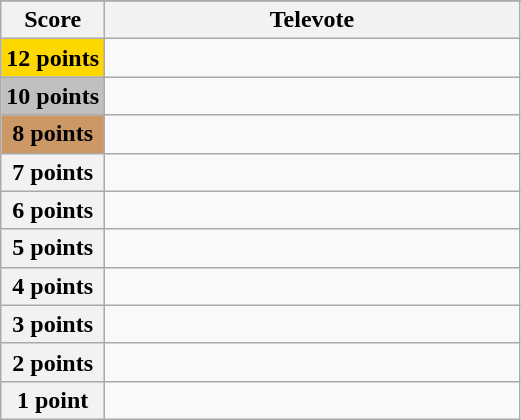<table class="wikitable">
<tr>
</tr>
<tr>
<th scope="col" width="20%">Score</th>
<th scope="col" width="80%">Televote</th>
</tr>
<tr>
<th scope="row" style="Background:gold">12 points</th>
<td></td>
</tr>
<tr>
<th scope="row" style="background:silver">10 points</th>
<td></td>
</tr>
<tr>
<th scope="row" style="background:#CC9966">8 points</th>
<td></td>
</tr>
<tr>
<th scope="row">7 points</th>
<td></td>
</tr>
<tr>
<th scope="row">6 points</th>
<td></td>
</tr>
<tr>
<th scope="row">5 points</th>
<td></td>
</tr>
<tr>
<th scope="row">4 points</th>
<td></td>
</tr>
<tr>
<th scope="row">3 points</th>
<td></td>
</tr>
<tr>
<th scope="row">2 points</th>
<td></td>
</tr>
<tr>
<th scope="row">1 point</th>
<td></td>
</tr>
</table>
